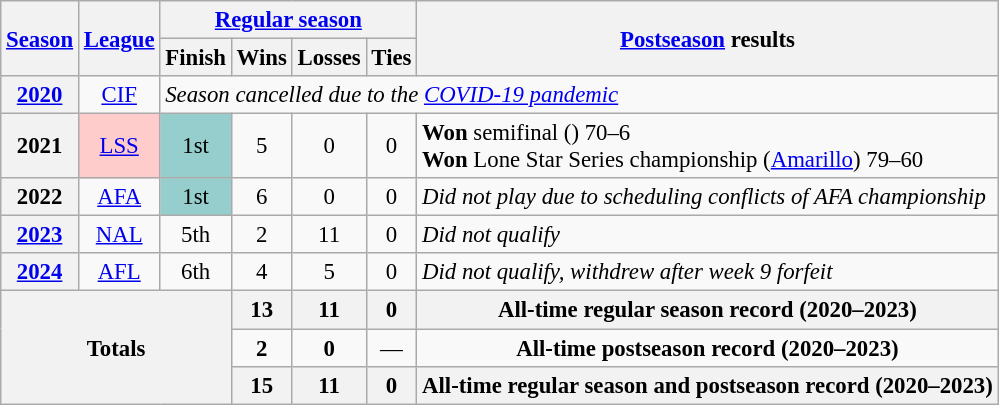<table class="wikitable" style="text-align:center; font-size: 95%;">
<tr>
<th rowspan="2"><a href='#'>Season</a></th>
<th rowspan="2"><a href='#'>League</a><br></th>
<th colspan="4"><a href='#'>Regular season</a></th>
<th rowspan="2"><a href='#'>Postseason</a> results</th>
</tr>
<tr>
<th>Finish</th>
<th>Wins</th>
<th>Losses</th>
<th>Ties</th>
</tr>
<tr>
<th><a href='#'>2020</a></th>
<td><a href='#'>CIF</a></td>
<td colspan=5; align=left><em>Season cancelled due to the <a href='#'>COVID-19 pandemic</a></em></td>
</tr>
<tr>
<th>2021</th>
<td bgcolor=#fcc><a href='#'>LSS</a></td>
<td bgcolor=#96cdcd>1st</td>
<td>5</td>
<td>0</td>
<td>0</td>
<td align=left><strong>Won</strong> semifinal () 70–6<br> <strong>Won</strong> Lone Star Series championship (<a href='#'>Amarillo</a>) 79–60</td>
</tr>
<tr>
<th>2022</th>
<td><a href='#'>AFA</a></td>
<td bgcolor=#96cdcd>1st</td>
<td>6</td>
<td>0</td>
<td>0</td>
<td align=left><em>Did not play due to scheduling conflicts of AFA championship</em></td>
</tr>
<tr>
<th><a href='#'>2023</a></th>
<td><a href='#'>NAL</a></td>
<td>5th</td>
<td>2</td>
<td>11</td>
<td>0</td>
<td align=left><em>Did not qualify</em></td>
</tr>
<tr>
<th><a href='#'>2024</a></th>
<td><a href='#'>AFL</a></td>
<td>6th</td>
<td>4</td>
<td>5</td>
<td>0</td>
<td align=left><em>Did not qualify, withdrew after week 9 forfeit</em></td>
</tr>
<tr>
<th rowspan="3" colspan="3">Totals</th>
<th>13</th>
<th>11</th>
<th>0</th>
<th>All-time regular season record (2020–2023)</th>
</tr>
<tr>
<td><strong>2</strong></td>
<td><strong>0</strong></td>
<td>—</td>
<td><strong>All-time postseason record (2020–2023)</strong></td>
</tr>
<tr>
<th>15</th>
<th>11</th>
<th>0</th>
<th>All-time regular season and postseason record (2020–2023)</th>
</tr>
</table>
